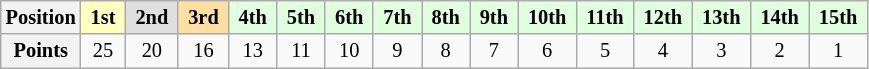<table class="wikitable" style="font-size: 85%; text-align:center">
<tr>
<th>Position</th>
<td style="background:#ffffbf;"> <strong>1st</strong> </td>
<td style="background:#dfdfdf;"> <strong>2nd</strong> </td>
<td style="background:#ffdf9f;"> <strong>3rd</strong> </td>
<td style="background:#dfffdf;"> <strong>4th</strong> </td>
<td style="background:#dfffdf;"> <strong>5th</strong> </td>
<td style="background:#dfffdf;"> <strong>6th</strong> </td>
<td style="background:#dfffdf;"> <strong>7th</strong> </td>
<td style="background:#dfffdf;"> <strong>8th</strong> </td>
<td style="background:#dfffdf;"> <strong>9th</strong> </td>
<td style="background:#dfffdf;"> <strong>10th</strong> </td>
<td style="background:#dfffdf;"> <strong>11th</strong> </td>
<td style="background:#dfffdf;"> <strong>12th</strong> </td>
<td style="background:#dfffdf;"> <strong>13th</strong> </td>
<td style="background:#dfffdf;"> <strong>14th</strong> </td>
<td style="background:#dfffdf;"> <strong>15th</strong> </td>
</tr>
<tr>
<th>Points</th>
<td>25</td>
<td>20</td>
<td>16</td>
<td>13</td>
<td>11</td>
<td>10</td>
<td>9</td>
<td>8</td>
<td>7</td>
<td>6</td>
<td>5</td>
<td>4</td>
<td>3</td>
<td>2</td>
<td>1</td>
</tr>
</table>
